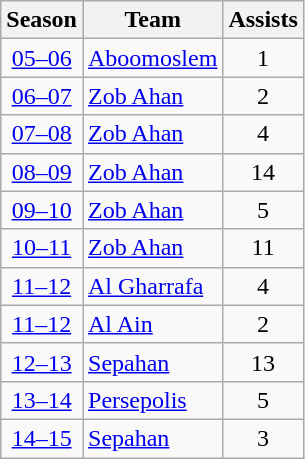<table class="wikitable" style="text-align: center;">
<tr>
<th>Season</th>
<th>Team</th>
<th>Assists</th>
</tr>
<tr>
<td><a href='#'>05–06</a></td>
<td align="left"><a href='#'>Aboomoslem</a></td>
<td>1</td>
</tr>
<tr>
<td><a href='#'>06–07</a></td>
<td align="left"><a href='#'>Zob Ahan</a></td>
<td>2</td>
</tr>
<tr>
<td><a href='#'>07–08</a></td>
<td align="left"><a href='#'>Zob Ahan</a></td>
<td>4</td>
</tr>
<tr>
<td><a href='#'>08–09</a></td>
<td align="left"><a href='#'>Zob Ahan</a></td>
<td>14</td>
</tr>
<tr>
<td><a href='#'>09–10</a></td>
<td align="left"><a href='#'>Zob Ahan</a></td>
<td>5</td>
</tr>
<tr>
<td><a href='#'>10–11</a></td>
<td align="left"><a href='#'>Zob Ahan</a></td>
<td>11</td>
</tr>
<tr>
<td><a href='#'>11–12</a></td>
<td align="left"><a href='#'>Al Gharrafa</a></td>
<td>4</td>
</tr>
<tr>
<td><a href='#'>11–12</a></td>
<td align="left"><a href='#'>Al Ain</a></td>
<td>2</td>
</tr>
<tr>
<td><a href='#'>12–13</a></td>
<td align="left"><a href='#'>Sepahan</a></td>
<td>13</td>
</tr>
<tr>
<td><a href='#'>13–14</a></td>
<td align="left"><a href='#'>Persepolis</a></td>
<td>5</td>
</tr>
<tr>
<td><a href='#'>14–15</a></td>
<td align="left"><a href='#'>Sepahan</a></td>
<td>3</td>
</tr>
</table>
